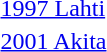<table>
<tr>
<td><a href='#'>1997 Lahti</a></td>
<td></td>
<td></td>
<td></td>
</tr>
<tr>
<td><a href='#'>2001 Akita</a></td>
<td></td>
<td></td>
<td></td>
</tr>
</table>
